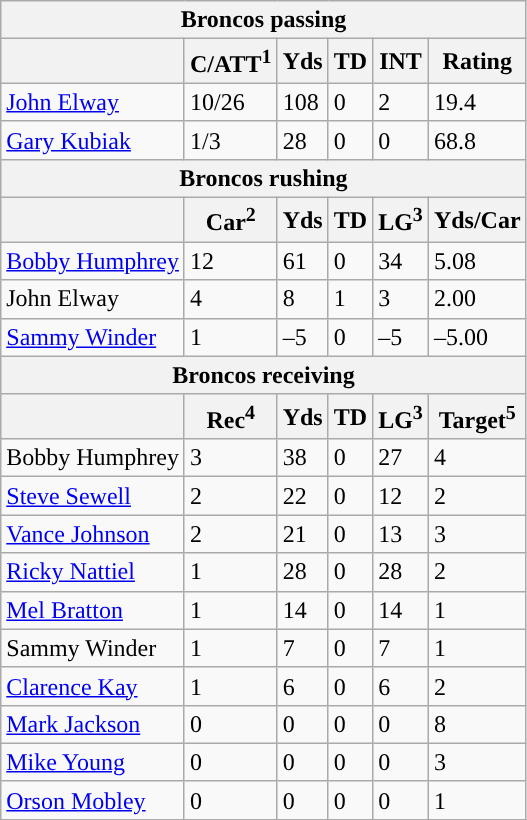<table class="wikitable">
<tr>
<th colspan="6">Broncos passing</th>
</tr>
<tr>
<th></th>
<th>C/ATT<sup>1</sup></th>
<th>Yds</th>
<th>TD</th>
<th>INT</th>
<th>Rating</th>
</tr>
<tr>
<td><a href='#'>John Elway</a></td>
<td>10/26</td>
<td>108</td>
<td>0</td>
<td>2</td>
<td>19.4</td>
</tr>
<tr>
<td><a href='#'>Gary Kubiak</a></td>
<td>1/3</td>
<td>28</td>
<td>0</td>
<td>0</td>
<td>68.8</td>
</tr>
<tr>
<th colspan="6">Broncos rushing</th>
</tr>
<tr>
<th></th>
<th>Car<sup>2</sup></th>
<th>Yds</th>
<th>TD</th>
<th>LG<sup>3</sup></th>
<th>Yds/Car</th>
</tr>
<tr>
<td><a href='#'>Bobby Humphrey</a></td>
<td>12</td>
<td>61</td>
<td>0</td>
<td>34</td>
<td>5.08</td>
</tr>
<tr>
<td>John Elway</td>
<td>4</td>
<td>8</td>
<td>1</td>
<td>3</td>
<td>2.00</td>
</tr>
<tr>
<td><a href='#'>Sammy Winder</a></td>
<td>1</td>
<td>–5</td>
<td>0</td>
<td>–5</td>
<td>–5.00</td>
</tr>
<tr>
<th colspan="6">Broncos receiving</th>
</tr>
<tr>
<th></th>
<th>Rec<sup>4</sup></th>
<th>Yds</th>
<th>TD</th>
<th>LG<sup>3</sup></th>
<th>Target<sup>5</sup></th>
</tr>
<tr>
<td>Bobby Humphrey</td>
<td>3</td>
<td>38</td>
<td>0</td>
<td>27</td>
<td>4</td>
</tr>
<tr>
<td><a href='#'>Steve Sewell</a></td>
<td>2</td>
<td>22</td>
<td>0</td>
<td>12</td>
<td>2</td>
</tr>
<tr>
<td><a href='#'>Vance Johnson</a></td>
<td>2</td>
<td>21</td>
<td>0</td>
<td>13</td>
<td>3</td>
</tr>
<tr>
<td><a href='#'>Ricky Nattiel</a></td>
<td>1</td>
<td>28</td>
<td>0</td>
<td>28</td>
<td>2</td>
</tr>
<tr>
<td><a href='#'>Mel Bratton</a></td>
<td>1</td>
<td>14</td>
<td>0</td>
<td>14</td>
<td>1</td>
</tr>
<tr>
<td>Sammy Winder</td>
<td>1</td>
<td>7</td>
<td>0</td>
<td>7</td>
<td>1</td>
</tr>
<tr>
<td><a href='#'>Clarence Kay</a></td>
<td>1</td>
<td>6</td>
<td>0</td>
<td>6</td>
<td>2</td>
</tr>
<tr>
<td><a href='#'>Mark Jackson</a></td>
<td>0</td>
<td>0</td>
<td>0</td>
<td>0</td>
<td>8</td>
</tr>
<tr>
<td><a href='#'>Mike Young</a></td>
<td>0</td>
<td>0</td>
<td>0</td>
<td>0</td>
<td>3</td>
</tr>
<tr>
<td><a href='#'>Orson Mobley</a></td>
<td>0</td>
<td>0</td>
<td>0</td>
<td>0</td>
<td>1</td>
</tr>
<tr>
</tr>
</table>
